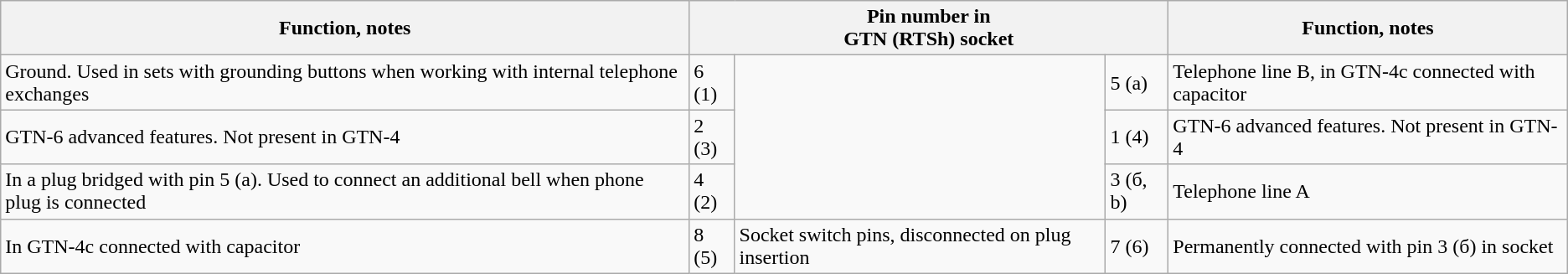<table class="wikitable">
<tr>
<th>Function, notes</th>
<th colspan="3">Pin number in<br>GTN (RTSh) socket</th>
<th>Function, notes</th>
</tr>
<tr>
<td>Ground. Used in sets with grounding buttons when working with internal telephone exchanges</td>
<td>6 (1)</td>
<td rowspan="3"></td>
<td>5 (а)</td>
<td>Telephone line B, in GTN-4c connected with capacitor</td>
</tr>
<tr>
<td>GTN-6 advanced features. Not present in GTN-4</td>
<td>2 (3)</td>
<td>1 (4)</td>
<td>GTN-6 advanced features. Not present in GTN-4</td>
</tr>
<tr>
<td>In a plug bridged with pin 5 (а). Used to connect an additional bell when phone plug is connected</td>
<td>4 (2)</td>
<td>3 (б, b)</td>
<td>Telephone line A</td>
</tr>
<tr>
<td>In GTN-4c connected with capacitor</td>
<td>8 (5)</td>
<td>Socket switch pins, disconnected on plug insertion</td>
<td>7 (6)</td>
<td>Permanently connected with pin 3 (б) in socket</td>
</tr>
</table>
